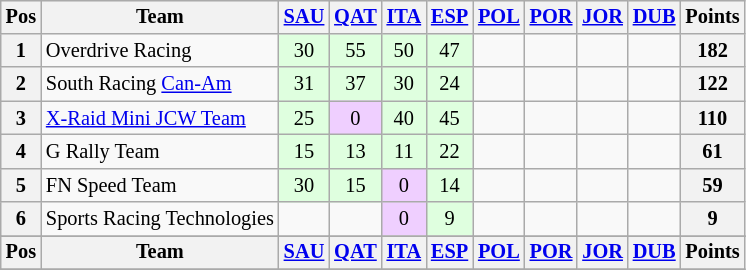<table class="wikitable" style="font-size: 85%; text-align: center; display: inline-table;">
<tr valign="top">
<th valign="middle">Pos</th>
<th valign="middle">Team</th>
<th><a href='#'>SAU</a><br></th>
<th><a href='#'>QAT</a><br></th>
<th><a href='#'>ITA</a><br></th>
<th><a href='#'>ESP</a><br></th>
<th><a href='#'>POL</a><br></th>
<th><a href='#'>POR</a><br></th>
<th><a href='#'>JOR</a><br></th>
<th><a href='#'>DUB</a><br></th>
<th valign="middle">Points</th>
</tr>
<tr>
<th>1</th>
<td align=left>Overdrive Racing</td>
<td style="background:#dfffdf;">30</td>
<td style="background:#dfffdf;">55</td>
<td style="background:#dfffdf;">50</td>
<td style="background:#dfffdf;">47</td>
<td></td>
<td></td>
<td></td>
<td></td>
<th>182</th>
</tr>
<tr>
<th>2</th>
<td align=left>South Racing <a href='#'>Can-Am</a></td>
<td style="background:#dfffdf;">31</td>
<td style="background:#dfffdf;">37</td>
<td style="background:#dfffdf;">30</td>
<td style="background:#dfffdf;">24</td>
<td></td>
<td></td>
<td></td>
<td></td>
<th>122</th>
</tr>
<tr>
<th>3</th>
<td align=left><a href='#'>X-Raid Mini JCW Team</a></td>
<td style="background:#dfffdf;">25</td>
<td style="background:#efcfff;">0</td>
<td style="background:#dfffdf;">40</td>
<td style="background:#dfffdf;">45</td>
<td></td>
<td></td>
<td></td>
<td></td>
<th>110</th>
</tr>
<tr>
<th>4</th>
<td align=left>G Rally Team</td>
<td style="background:#dfffdf;">15</td>
<td style="background:#dfffdf;">13</td>
<td style="background:#dfffdf;">11</td>
<td style="background:#dfffdf;">22</td>
<td></td>
<td></td>
<td></td>
<td></td>
<th>61</th>
</tr>
<tr>
<th>5</th>
<td align=left>FN Speed Team</td>
<td style="background:#dfffdf;">30</td>
<td style="background:#dfffdf;">15</td>
<td style="background:#efcfff;">0</td>
<td style="background:#dfffdf;">14</td>
<td></td>
<td></td>
<td></td>
<td></td>
<th>59</th>
</tr>
<tr>
<th>6</th>
<td align=left>Sports Racing Technologies</td>
<td></td>
<td></td>
<td style="background:#efcfff;">0</td>
<td style="background:#dfffdf;">9</td>
<td></td>
<td></td>
<td></td>
<td></td>
<th>9</th>
</tr>
<tr>
</tr>
<tr valign="top">
<th valign="middle">Pos</th>
<th valign="middle">Team</th>
<th><a href='#'>SAU</a><br></th>
<th><a href='#'>QAT</a><br></th>
<th><a href='#'>ITA</a><br></th>
<th><a href='#'>ESP</a><br></th>
<th><a href='#'>POL</a><br></th>
<th><a href='#'>POR</a><br></th>
<th><a href='#'>JOR</a><br></th>
<th><a href='#'>DUB</a><br></th>
<th valign="middle">Points</th>
</tr>
<tr>
</tr>
</table>
